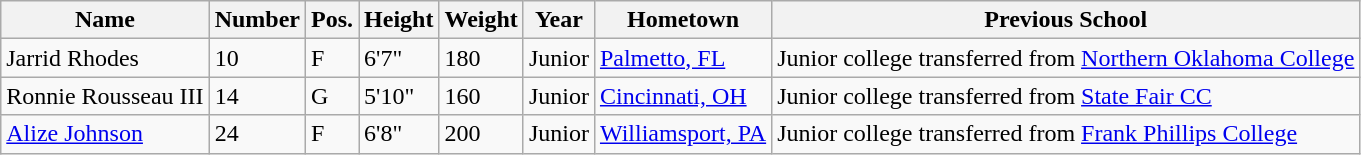<table class="wikitable sortable" border="1">
<tr>
<th>Name</th>
<th>Number</th>
<th>Pos.</th>
<th>Height</th>
<th>Weight</th>
<th>Year</th>
<th>Hometown</th>
<th class="unsortable">Previous School</th>
</tr>
<tr>
<td>Jarrid Rhodes</td>
<td>10</td>
<td>F</td>
<td>6'7"</td>
<td>180</td>
<td>Junior</td>
<td><a href='#'>Palmetto, FL</a></td>
<td>Junior college transferred from <a href='#'>Northern Oklahoma College</a></td>
</tr>
<tr>
<td>Ronnie Rousseau III</td>
<td>14</td>
<td>G</td>
<td>5'10"</td>
<td>160</td>
<td>Junior</td>
<td><a href='#'>Cincinnati, OH</a></td>
<td>Junior college transferred from <a href='#'>State Fair CC</a></td>
</tr>
<tr>
<td><a href='#'>Alize Johnson</a></td>
<td>24</td>
<td>F</td>
<td>6'8"</td>
<td>200</td>
<td>Junior</td>
<td><a href='#'>Williamsport, PA</a></td>
<td>Junior college transferred from <a href='#'>Frank Phillips College</a></td>
</tr>
</table>
